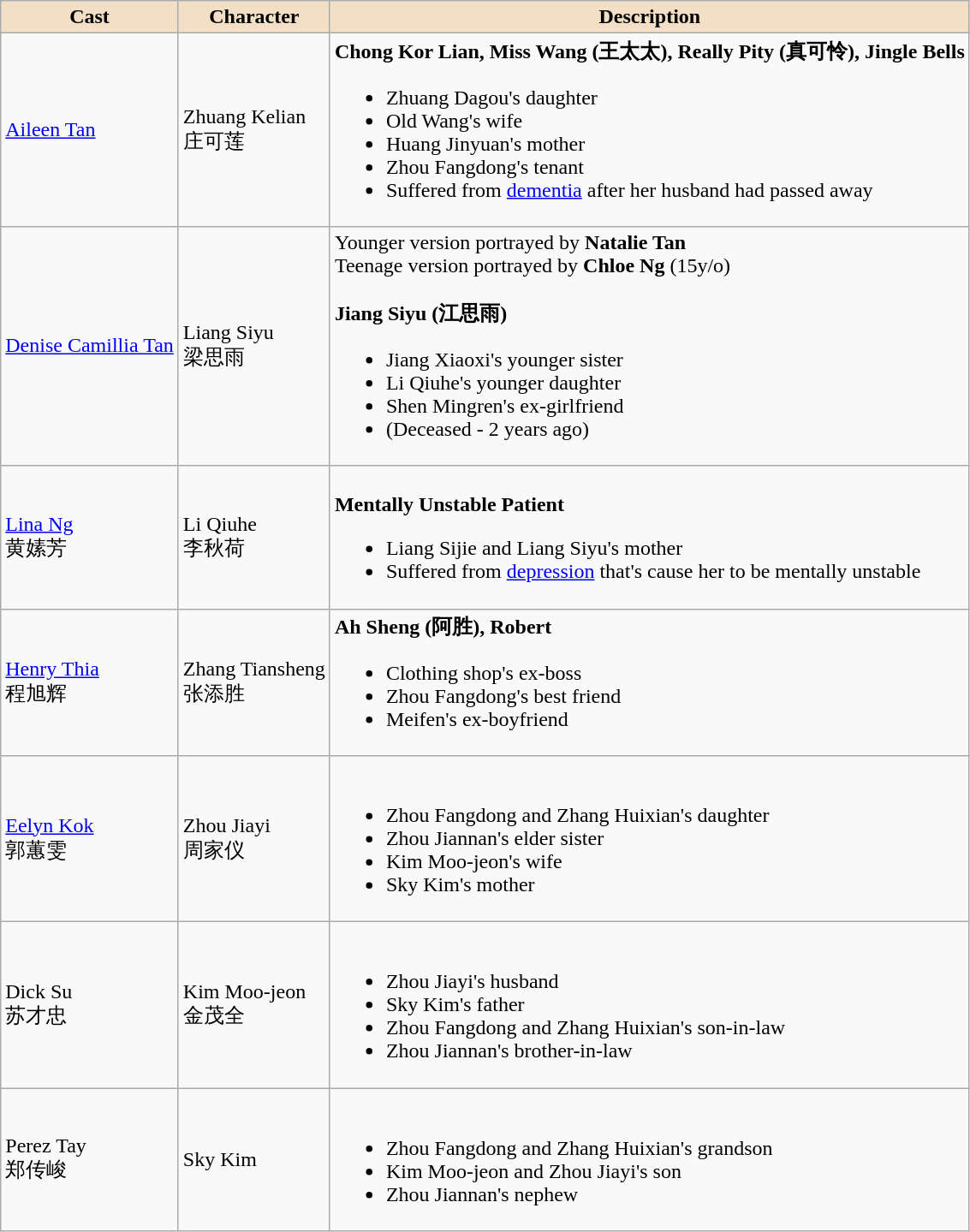<table class="wikitable">
<tr>
<th style="background:#f2dfc6">Cast</th>
<th style="background:#f2dfc6">Character</th>
<th style="background:#f2dfc6">Description</th>
</tr>
<tr>
<td><a href='#'>Aileen Tan</a></td>
<td>Zhuang Kelian <br> 庄可莲</td>
<td><strong>Chong Kor Lian, Miss Wang (王太太), Really Pity (真可怜), Jingle Bells</strong><br><ul><li>Zhuang Dagou's daughter</li><li>Old Wang's wife</li><li>Huang Jinyuan's mother</li><li>Zhou Fangdong's tenant</li><li>Suffered from <a href='#'>dementia</a> after her husband had passed away</li></ul></td>
</tr>
<tr>
<td><a href='#'>Denise Camillia Tan</a></td>
<td>Liang Siyu <br> 梁思雨</td>
<td>Younger version portrayed by <strong>Natalie Tan</strong> <br> Teenage version portrayed by <strong>Chloe Ng</strong> (15y/o) <br><br><strong>Jiang Siyu (江思雨)</strong><ul><li>Jiang Xiaoxi's younger sister</li><li>Li Qiuhe's younger daughter</li><li>Shen Mingren's ex-girlfriend</li><li>(Deceased - 2 years ago)</li></ul></td>
</tr>
<tr>
<td><a href='#'>Lina Ng</a> <br> 黄嫊芳</td>
<td>Li Qiuhe <br> 李秋荷</td>
<td><br><strong> Mentally Unstable Patient</strong><ul><li>Liang Sijie and Liang Siyu's mother</li><li>Suffered from <a href='#'>depression</a> that's cause her to be mentally unstable</li></ul></td>
</tr>
<tr>
<td><a href='#'>Henry Thia</a> <br> 程旭辉</td>
<td>Zhang Tiansheng <br> 张添胜</td>
<td><strong>Ah Sheng (阿胜), Robert</strong><br><ul><li>Clothing shop's ex-boss</li><li>Zhou Fangdong's best friend</li><li>Meifen's ex-boyfriend</li></ul></td>
</tr>
<tr>
<td><a href='#'>Eelyn Kok</a> <br> 郭蕙雯</td>
<td>Zhou Jiayi <br>周家仪</td>
<td><br><ul><li>Zhou Fangdong and Zhang Huixian's daughter</li><li>Zhou Jiannan's elder sister</li><li>Kim Moo-jeon's wife</li><li>Sky Kim's mother</li></ul></td>
</tr>
<tr>
<td>Dick Su <br> 苏才忠</td>
<td>Kim Moo-jeon <br> 金茂全</td>
<td><br><ul><li>Zhou Jiayi's husband</li><li>Sky Kim's father</li><li>Zhou Fangdong and Zhang Huixian's son-in-law</li><li>Zhou Jiannan's brother-in-law</li></ul></td>
</tr>
<tr>
<td>Perez Tay <br> 郑传峻</td>
<td>Sky Kim</td>
<td><br><ul><li>Zhou Fangdong and Zhang Huixian's grandson</li><li>Kim Moo-jeon and Zhou Jiayi's son</li><li>Zhou Jiannan's nephew</li></ul></td>
</tr>
</table>
